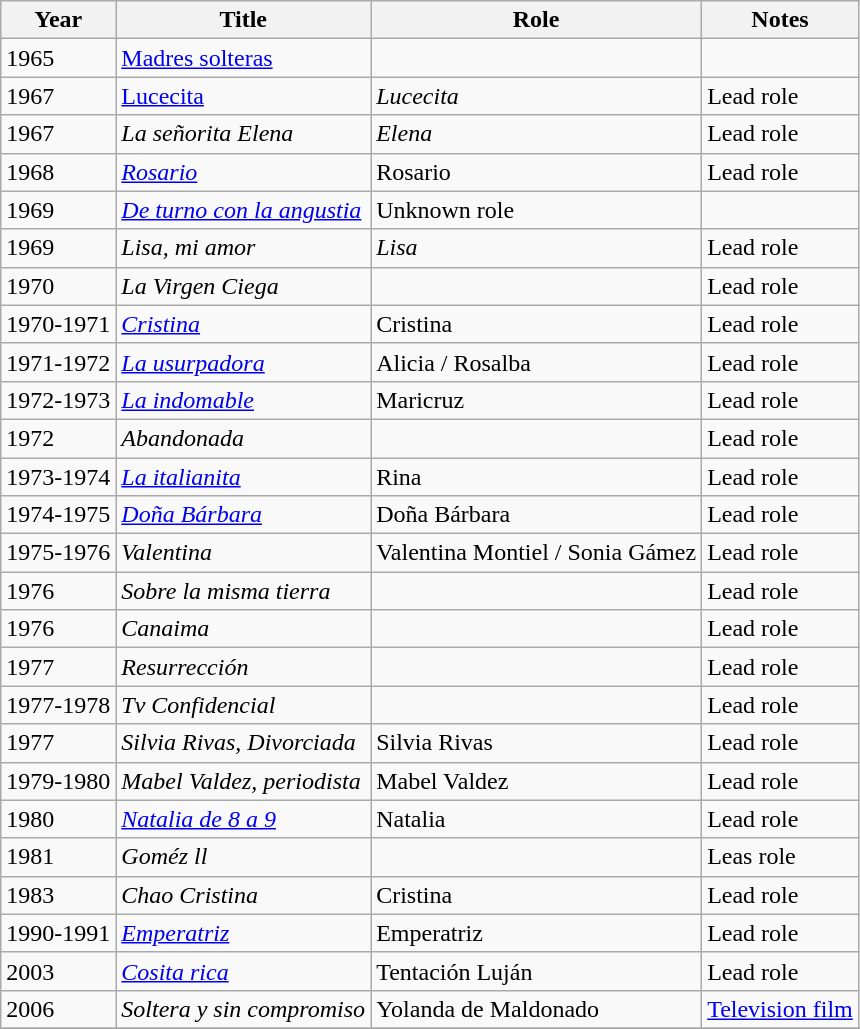<table class="wikitable sortable">
<tr>
<th>Year</th>
<th>Title</th>
<th>Role</th>
<th>Notes</th>
</tr>
<tr>
<td>1965</td>
<td><a href='#'>Madres solteras</a></td>
<td></td>
<td></td>
</tr>
<tr>
<td>1967</td>
<td><a href='#'>Lucecita</a></td>
<td><em>Lucecita</em></td>
<td>Lead role</td>
</tr>
<tr>
<td>1967</td>
<td><em>La señorita Elena</em></td>
<td><em>Elena</em></td>
<td>Lead role</td>
</tr>
<tr>
<td>1968</td>
<td><em><a href='#'>Rosario</a></em></td>
<td>Rosario</td>
<td>Lead role</td>
</tr>
<tr>
<td>1969</td>
<td><em><a href='#'>De turno con la angustia</a></em></td>
<td>Unknown role</td>
<td></td>
</tr>
<tr>
<td>1969</td>
<td><em>Lisa, mi amor</em></td>
<td><em>Lisa</em></td>
<td>Lead role</td>
</tr>
<tr>
<td>1970</td>
<td><em>La Virgen Ciega</em></td>
<td></td>
<td>Lead role</td>
</tr>
<tr>
<td>1970-1971</td>
<td><em><a href='#'>Cristina</a></em></td>
<td>Cristina</td>
<td>Lead role</td>
</tr>
<tr>
<td>1971-1972</td>
<td><em><a href='#'>La usurpadora</a></em></td>
<td>Alicia / Rosalba</td>
<td>Lead role</td>
</tr>
<tr>
<td>1972-1973</td>
<td><em><a href='#'>La indomable</a></em></td>
<td>Maricruz</td>
<td>Lead role</td>
</tr>
<tr>
<td>1972</td>
<td><em>Abandonada</em></td>
<td></td>
<td>Lead role</td>
</tr>
<tr>
<td>1973-1974</td>
<td><em><a href='#'>La italianita</a></em></td>
<td>Rina</td>
<td>Lead role</td>
</tr>
<tr>
<td>1974-1975</td>
<td><em><a href='#'>Doña Bárbara</a></em></td>
<td>Doña Bárbara</td>
<td>Lead role</td>
</tr>
<tr>
<td>1975-1976</td>
<td><em>Valentina</em></td>
<td>Valentina Montiel / Sonia Gámez</td>
<td>Lead role</td>
</tr>
<tr>
<td>1976</td>
<td><em>Sobre la misma tierra</em></td>
<td></td>
<td>Lead role</td>
</tr>
<tr>
<td>1976</td>
<td><em>Canaima</em></td>
<td></td>
<td>Lead role</td>
</tr>
<tr>
<td>1977</td>
<td><em>Resurrección</em></td>
<td></td>
<td>Lead role</td>
</tr>
<tr>
<td>1977-1978</td>
<td><em>Tv Confidencial</em></td>
<td></td>
<td>Lead role</td>
</tr>
<tr>
<td>1977</td>
<td><em>Silvia Rivas, Divorciada</em></td>
<td>Silvia Rivas</td>
<td>Lead role</td>
</tr>
<tr>
<td>1979-1980</td>
<td><em>Mabel Valdez, periodista</em></td>
<td>Mabel Valdez</td>
<td>Lead role</td>
</tr>
<tr>
<td>1980</td>
<td><em><a href='#'>Natalia de 8 a 9</a></em></td>
<td>Natalia</td>
<td>Lead role</td>
</tr>
<tr>
<td>1981</td>
<td><em>Goméz ll</em></td>
<td></td>
<td>Leas role</td>
</tr>
<tr>
<td>1983</td>
<td><em>Chao Cristina</em></td>
<td>Cristina</td>
<td>Lead role</td>
</tr>
<tr>
<td>1990-1991</td>
<td><em><a href='#'>Emperatriz</a></em></td>
<td>Emperatriz</td>
<td>Lead role</td>
</tr>
<tr>
<td>2003</td>
<td><em><a href='#'>Cosita rica</a></em></td>
<td>Tentación Luján</td>
<td>Lead role</td>
</tr>
<tr>
<td>2006</td>
<td><em>Soltera y sin compromiso</em></td>
<td>Yolanda de Maldonado</td>
<td><a href='#'>Television film</a></td>
</tr>
<tr>
</tr>
</table>
